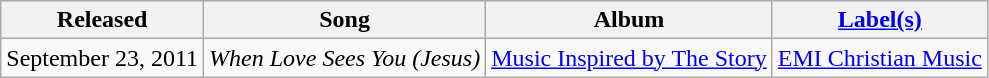<table class="wikitable">
<tr>
<th>Released</th>
<th>Song</th>
<th>Album</th>
<th><a href='#'>Label(s)</a></th>
</tr>
<tr>
<td>September 23, 2011</td>
<td><em>When Love Sees You (Jesus)</em></td>
<td><a href='#'>Music Inspired by The Story</a></td>
<td><a href='#'>EMI Christian Music</a></td>
</tr>
</table>
